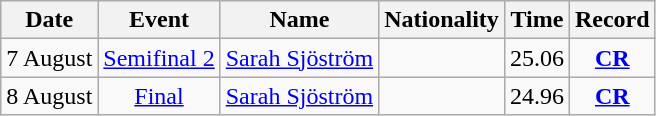<table class="wikitable" style=text-align:center>
<tr>
<th>Date</th>
<th>Event</th>
<th>Name</th>
<th>Nationality</th>
<th>Time</th>
<th>Record</th>
</tr>
<tr>
<td>7 August</td>
<td><a href='#'>Semifinal 2</a></td>
<td align=left><a href='#'>Sarah Sjöström</a></td>
<td align=left></td>
<td>25.06</td>
<td><strong><a href='#'>CR</a></strong></td>
</tr>
<tr>
<td>8 August</td>
<td><a href='#'>Final</a></td>
<td align=left><a href='#'>Sarah Sjöström</a></td>
<td align=left></td>
<td>24.96</td>
<td><strong><a href='#'>CR</a></strong></td>
</tr>
</table>
